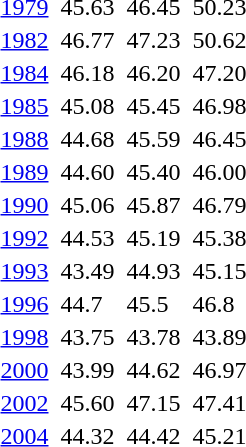<table>
<tr valign="top">
<td><a href='#'>1979</a><br></td>
<td></td>
<td>45.63</td>
<td></td>
<td>46.45</td>
<td></td>
<td>50.23</td>
</tr>
<tr valign="top">
<td><a href='#'>1982</a><br></td>
<td></td>
<td>46.77</td>
<td></td>
<td>47.23</td>
<td></td>
<td>50.62</td>
</tr>
<tr valign="top">
<td><a href='#'>1984</a><br></td>
<td></td>
<td>46.18</td>
<td></td>
<td>46.20</td>
<td></td>
<td>47.20</td>
</tr>
<tr valign="top">
<td><a href='#'>1985</a><br></td>
<td></td>
<td>45.08</td>
<td></td>
<td>45.45</td>
<td></td>
<td>46.98</td>
</tr>
<tr valign="top">
<td><a href='#'>1988</a><br></td>
<td></td>
<td>44.68</td>
<td></td>
<td>45.59</td>
<td></td>
<td>46.45</td>
</tr>
<tr valign="top">
<td><a href='#'>1989</a><br></td>
<td></td>
<td>44.60</td>
<td></td>
<td>45.40</td>
<td></td>
<td>46.00</td>
</tr>
<tr valign="top">
<td><a href='#'>1990</a><br></td>
<td></td>
<td>45.06</td>
<td></td>
<td>45.87</td>
<td></td>
<td>46.79</td>
</tr>
<tr valign="top">
<td><a href='#'>1992</a><br></td>
<td></td>
<td>44.53</td>
<td></td>
<td>45.19</td>
<td></td>
<td>45.38</td>
</tr>
<tr valign="top">
<td><a href='#'>1993</a><br></td>
<td></td>
<td>43.49</td>
<td></td>
<td>44.93</td>
<td></td>
<td>45.15</td>
</tr>
<tr valign="top">
<td><a href='#'>1996</a><br></td>
<td></td>
<td>44.7</td>
<td></td>
<td>45.5</td>
<td></td>
<td>46.8</td>
</tr>
<tr valign="top">
<td><a href='#'>1998</a><br></td>
<td></td>
<td>43.75</td>
<td></td>
<td>43.78</td>
<td></td>
<td>43.89</td>
</tr>
<tr valign="top">
<td><a href='#'>2000</a><br></td>
<td></td>
<td>43.99</td>
<td></td>
<td>44.62</td>
<td></td>
<td>46.97</td>
</tr>
<tr valign="top">
<td><a href='#'>2002</a><br></td>
<td></td>
<td>45.60</td>
<td></td>
<td>47.15</td>
<td></td>
<td>47.41</td>
</tr>
<tr valign="top">
<td><a href='#'>2004</a><br></td>
<td></td>
<td>44.32</td>
<td></td>
<td>44.42</td>
<td></td>
<td>45.21</td>
</tr>
</table>
